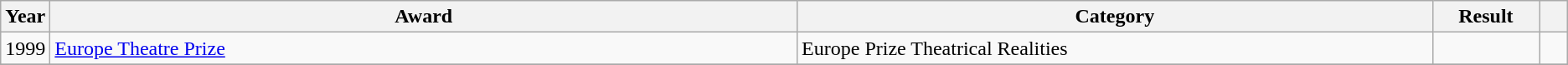<table class=wikitable>
<tr>
<th scope="col" style="width:1em;">Year</th>
<th scope="col" style="width:39em;">Award</th>
<th scope="col" style="width:33em;">Category</th>
<th scope="col" style="width:5em;">Result</th>
<th scope="col" style="width:1em;"></th>
</tr>
<tr>
<td>1999</td>
<td><a href='#'>Europe Theatre Prize</a></td>
<td>Europe Prize Theatrical Realities</td>
<td></td>
<td style="text-align:center;"></td>
</tr>
<tr>
</tr>
</table>
